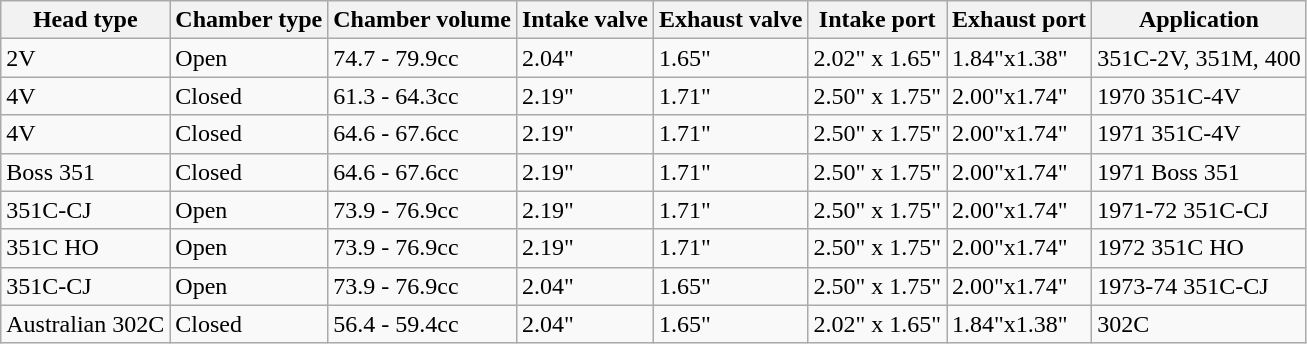<table class=wikitable align=center>
<tr>
<th>Head type</th>
<th>Chamber type</th>
<th>Chamber volume</th>
<th>Intake valve</th>
<th>Exhaust valve</th>
<th>Intake port</th>
<th>Exhaust port</th>
<th>Application</th>
</tr>
<tr>
<td>2V</td>
<td>Open</td>
<td>74.7 - 79.9cc</td>
<td>2.04"</td>
<td>1.65"</td>
<td>2.02" x 1.65"</td>
<td>1.84"x1.38"</td>
<td>351C-2V, 351M, 400</td>
</tr>
<tr>
<td>4V</td>
<td>Closed</td>
<td>61.3 - 64.3cc</td>
<td>2.19"</td>
<td>1.71"</td>
<td>2.50" x 1.75"</td>
<td>2.00"x1.74"</td>
<td>1970 351C-4V</td>
</tr>
<tr>
<td>4V</td>
<td>Closed</td>
<td>64.6 - 67.6cc</td>
<td>2.19"</td>
<td>1.71"</td>
<td>2.50" x 1.75"</td>
<td>2.00"x1.74"</td>
<td>1971 351C-4V</td>
</tr>
<tr>
<td>Boss 351</td>
<td>Closed</td>
<td>64.6 - 67.6cc</td>
<td>2.19"</td>
<td>1.71"</td>
<td>2.50" x 1.75"</td>
<td>2.00"x1.74"</td>
<td>1971 Boss 351</td>
</tr>
<tr>
<td>351C-CJ</td>
<td>Open</td>
<td>73.9 - 76.9cc</td>
<td>2.19"</td>
<td>1.71"</td>
<td>2.50" x 1.75"</td>
<td>2.00"x1.74"</td>
<td>1971-72 351C-CJ</td>
</tr>
<tr>
<td>351C HO</td>
<td>Open</td>
<td>73.9 - 76.9cc</td>
<td>2.19"</td>
<td>1.71"</td>
<td>2.50" x 1.75"</td>
<td>2.00"x1.74"</td>
<td>1972 351C HO</td>
</tr>
<tr>
<td>351C-CJ</td>
<td>Open</td>
<td>73.9 - 76.9cc</td>
<td>2.04"</td>
<td>1.65"</td>
<td>2.50" x 1.75"</td>
<td>2.00"x1.74"</td>
<td>1973-74 351C-CJ</td>
</tr>
<tr>
<td>Australian 302C</td>
<td>Closed</td>
<td>56.4 - 59.4cc</td>
<td>2.04"</td>
<td>1.65"</td>
<td>2.02" x 1.65"</td>
<td>1.84"x1.38"</td>
<td>302C</td>
</tr>
</table>
